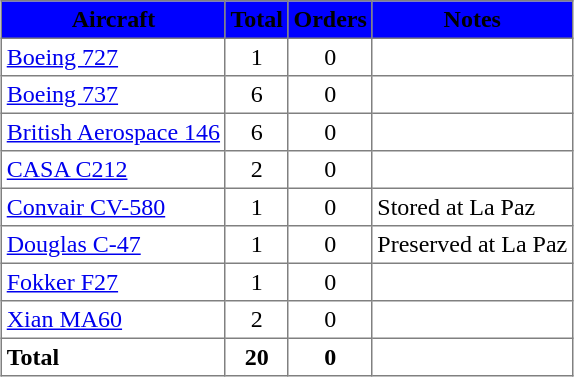<table class="toccolours" border="1" cellpadding="3" style="border-collapse:collapse;margin:1em auto">
<tr style="background:#0000FF;">
<th><span>Aircraft</span></th>
<th><span>Total</span></th>
<th><span>Orders</span></th>
<th><span>Notes</span></th>
</tr>
<tr>
<td><a href='#'>Boeing 727</a></td>
<td style="text-align:center;">1</td>
<td style="text-align:center;">0</td>
<td></td>
</tr>
<tr>
<td><a href='#'>Boeing 737</a></td>
<td style="text-align:center;">6</td>
<td style="text-align:center;">0</td>
<td></td>
</tr>
<tr>
<td><a href='#'>British Aerospace 146</a></td>
<td style="text-align:center;">6</td>
<td style="text-align:center;">0</td>
<td></td>
</tr>
<tr>
<td><a href='#'>CASA C212</a></td>
<td style="text-align:center;">2</td>
<td style="text-align:center;">0</td>
<td></td>
</tr>
<tr>
<td><a href='#'>Convair CV-580</a></td>
<td style="text-align:center;">1</td>
<td style="text-align:center;">0</td>
<td>Stored at La Paz</td>
</tr>
<tr>
<td><a href='#'>Douglas C-47</a></td>
<td style="text-align:center;">1</td>
<td style="text-align:center;">0</td>
<td>Preserved at La Paz</td>
</tr>
<tr>
<td><a href='#'>Fokker F27</a></td>
<td style="text-align:center;">1</td>
<td style="text-align:center;">0</td>
<td></td>
</tr>
<tr>
<td><a href='#'>Xian MA60</a></td>
<td style="text-align:center;">2</td>
<td style="text-align:center;">0</td>
<td></td>
</tr>
<tr>
<td><strong>Total</strong></td>
<th>20</th>
<th>0</th>
<td></td>
</tr>
</table>
